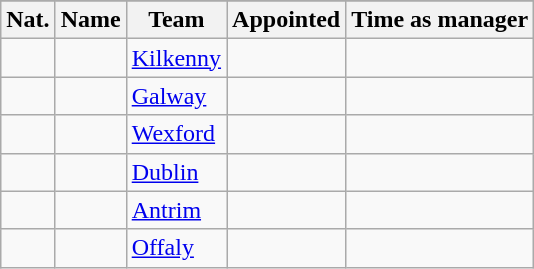<table class="wikitable sortable">
<tr>
</tr>
<tr>
<th>Nat.</th>
<th>Name</th>
<th>Team</th>
<th>Appointed</th>
<th>Time as manager</th>
</tr>
<tr>
<td></td>
<td></td>
<td><a href='#'>Kilkenny</a></td>
<td></td>
<td></td>
</tr>
<tr>
<td></td>
<td></td>
<td><a href='#'>Galway</a></td>
<td></td>
<td></td>
</tr>
<tr>
<td></td>
<td></td>
<td><a href='#'>Wexford</a></td>
<td></td>
<td></td>
</tr>
<tr>
<td></td>
<td></td>
<td><a href='#'>Dublin</a></td>
<td></td>
<td></td>
</tr>
<tr>
<td></td>
<td></td>
<td><a href='#'>Antrim</a></td>
<td></td>
<td></td>
</tr>
<tr>
<td></td>
<td></td>
<td><a href='#'>Offaly</a></td>
<td></td>
<td></td>
</tr>
</table>
